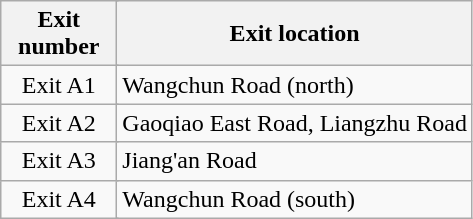<table class="wikitable">
<tr>
<th style="width:70px" colspan="2">Exit number</th>
<th>Exit location</th>
</tr>
<tr>
<td align="center" colspan="2">Exit A1</td>
<td>Wangchun Road (north)</td>
</tr>
<tr>
<td align="center" colspan="2">Exit A2</td>
<td>Gaoqiao East Road, Liangzhu Road</td>
</tr>
<tr>
<td align="center" colspan="2">Exit A3</td>
<td>Jiang'an Road</td>
</tr>
<tr>
<td align="center" colspan="2">Exit A4</td>
<td>Wangchun Road (south)</td>
</tr>
</table>
